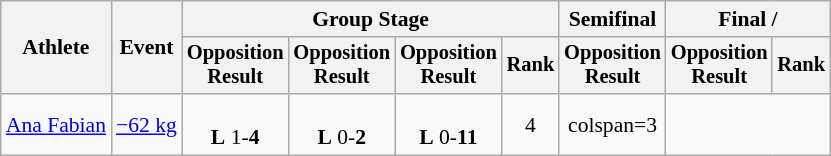<table class="wikitable" style="font-size:90%">
<tr>
<th rowspan="2">Athlete</th>
<th rowspan="2">Event</th>
<th colspan=4>Group Stage</th>
<th>Semifinal</th>
<th colspan=2>Final / </th>
</tr>
<tr style="font-size: 95%">
<th>Opposition<br>Result</th>
<th>Opposition<br>Result</th>
<th>Opposition<br>Result</th>
<th>Rank</th>
<th>Opposition<br>Result</th>
<th>Opposition<br>Result</th>
<th>Rank</th>
</tr>
<tr align=center>
<td align=left><a href='#'>Ana Fabian</a></td>
<td align=left><a href='#'>−62 kg</a></td>
<td><br><strong>L</strong> 1-<strong>4</strong></td>
<td><br><strong>L</strong> 0-<strong>2</strong></td>
<td><br><strong>L</strong> 0-<strong>11</strong></td>
<td>4</td>
<td>colspan=3 </td>
</tr>
</table>
